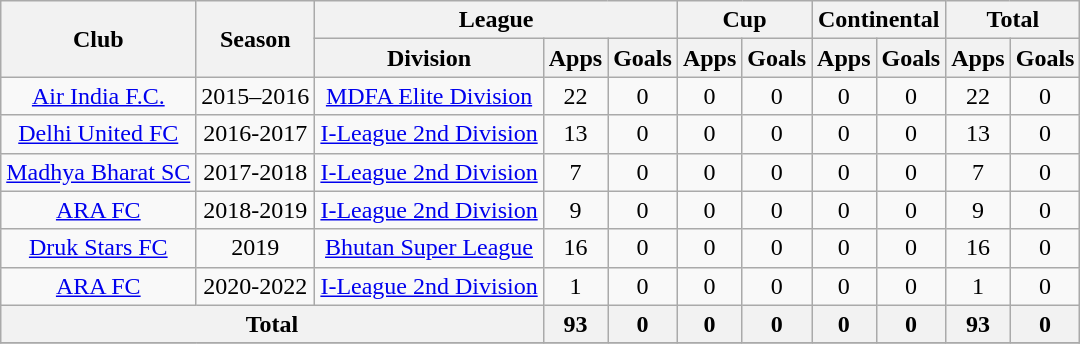<table class="wikitable" style="text-align: center;">
<tr>
<th rowspan="2">Club</th>
<th rowspan="2">Season</th>
<th colspan="3">League</th>
<th colspan="2">Cup</th>
<th colspan="2">Continental</th>
<th colspan="2">Total</th>
</tr>
<tr>
<th>Division</th>
<th>Apps</th>
<th>Goals</th>
<th>Apps</th>
<th>Goals</th>
<th>Apps</th>
<th>Goals</th>
<th>Apps</th>
<th>Goals</th>
</tr>
<tr>
<td rowspan="1"><a href='#'>Air India F.C.</a></td>
<td>2015–2016</td>
<td><a href='#'>MDFA Elite Division</a></td>
<td>22</td>
<td>0</td>
<td>0</td>
<td>0</td>
<td>0</td>
<td>0</td>
<td>22</td>
<td>0</td>
</tr>
<tr>
<td rowspan="1"><a href='#'>Delhi United FC</a></td>
<td>2016-2017</td>
<td><a href='#'>I-League 2nd Division</a></td>
<td>13</td>
<td>0</td>
<td>0</td>
<td>0</td>
<td>0</td>
<td>0</td>
<td>13</td>
<td>0</td>
</tr>
<tr>
<td rowspan="1"><a href='#'>Madhya Bharat SC</a></td>
<td>2017-2018</td>
<td><a href='#'>I-League 2nd Division</a></td>
<td>7</td>
<td>0</td>
<td>0</td>
<td>0</td>
<td>0</td>
<td>0</td>
<td>7</td>
<td>0</td>
</tr>
<tr>
<td rowspan="1"><a href='#'>ARA FC</a></td>
<td>2018-2019</td>
<td><a href='#'>I-League 2nd Division</a></td>
<td>9</td>
<td>0</td>
<td>0</td>
<td>0</td>
<td>0</td>
<td>0</td>
<td>9</td>
<td>0</td>
</tr>
<tr>
<td rowspan="1"><a href='#'>Druk Stars FC</a></td>
<td>2019</td>
<td><a href='#'>Bhutan Super League</a></td>
<td>16</td>
<td>0</td>
<td>0</td>
<td>0</td>
<td>0</td>
<td>0</td>
<td>16</td>
<td>0</td>
</tr>
<tr>
<td rowspan="1"><a href='#'>ARA FC</a></td>
<td>2020-2022</td>
<td><a href='#'>I-League 2nd Division</a></td>
<td>1</td>
<td>0</td>
<td>0</td>
<td>0</td>
<td>0</td>
<td>0</td>
<td>1</td>
<td>0</td>
</tr>
<tr>
<th colspan="3">Total</th>
<th>93</th>
<th>0</th>
<th>0</th>
<th>0</th>
<th>0</th>
<th>0</th>
<th>93</th>
<th>0</th>
</tr>
<tr>
</tr>
</table>
